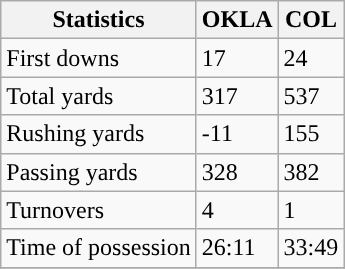<table class="wikitable">
<tr>
<th>Statistics</th>
<th>OKLA</th>
<th>COL</th>
</tr>
<tr>
<td>First downs</td>
<td>17</td>
<td>24</td>
</tr>
<tr>
<td>Total yards</td>
<td>317</td>
<td>537</td>
</tr>
<tr>
<td>Rushing yards</td>
<td>-11</td>
<td>155</td>
</tr>
<tr>
<td>Passing yards</td>
<td>328</td>
<td>382</td>
</tr>
<tr>
<td>Turnovers</td>
<td>4</td>
<td>1</td>
</tr>
<tr>
<td>Time of possession</td>
<td>26:11</td>
<td>33:49</td>
</tr>
<tr>
</tr>
</table>
